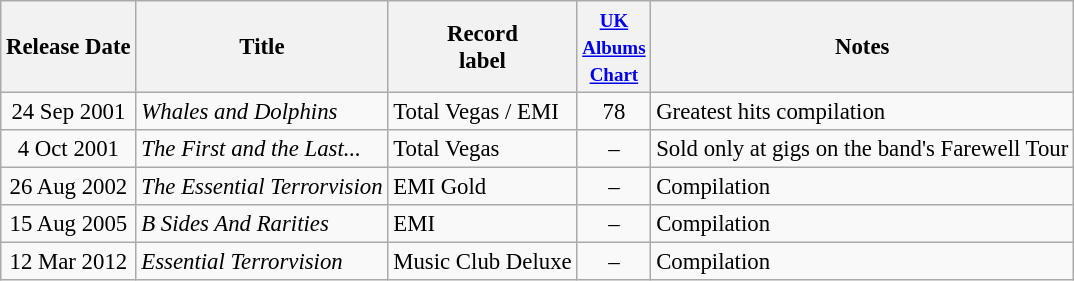<table class="wikitable" style="font-size:95%">
<tr>
<th>Release Date</th>
<th>Title</th>
<th>Record<br>label</th>
<th width="35"><small><a href='#'>UK Albums Chart</a></small></th>
<th>Notes</th>
</tr>
<tr>
<td align=center>24 Sep 2001</td>
<td align=left><em>Whales and Dolphins</em></td>
<td align=left>Total Vegas / EMI</td>
<td align=center>78</td>
<td align=left>Greatest hits compilation</td>
</tr>
<tr>
<td align=center>4 Oct 2001</td>
<td align=left><em>The First and the Last...</em></td>
<td align=left>Total Vegas</td>
<td align=center>–</td>
<td align=left>Sold only at gigs on the band's Farewell Tour</td>
</tr>
<tr>
<td align=center>26 Aug 2002</td>
<td align=left><em>The Essential Terrorvision</em></td>
<td align=left>EMI Gold</td>
<td align=center>–</td>
<td align=left>Compilation</td>
</tr>
<tr>
<td align=center>15 Aug 2005</td>
<td align=left><em>B Sides And Rarities</em></td>
<td align=left>EMI</td>
<td align=center>–</td>
<td align=left>Compilation</td>
</tr>
<tr>
<td align=center>12 Mar 2012</td>
<td align=left><em>Essential Terrorvision</em></td>
<td align=left>Music Club Deluxe</td>
<td align=center>–</td>
<td align=left>Compilation</td>
</tr>
</table>
